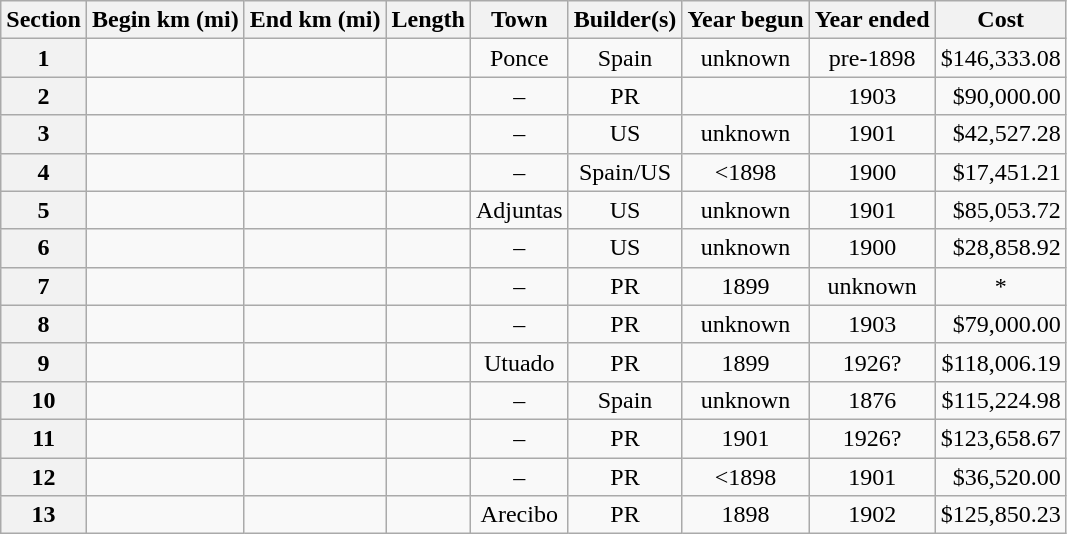<table class="wikitable sortable" style="text-align:center">
<tr>
<th scope="col">Section </th>
<th scope="col">Begin km (mi)</th>
<th scope="col">End km (mi)</th>
<th scope="col">Length</th>
<th scope="col">Town</th>
<th scope="col">Builder(s)</th>
<th scope="col">Year begun</th>
<th scope="col">Year ended</th>
<th scope="col">Cost</th>
</tr>
<tr>
<th scope="row">1</th>
<td></td>
<td></td>
<td></td>
<td>Ponce</td>
<td>Spain</td>
<td>unknown</td>
<td>pre-1898</td>
<td style="text-align:right">$146,333.08</td>
</tr>
<tr>
<th scope="row">2</th>
<td></td>
<td></td>
<td></td>
<td>–</td>
<td>PR</td>
<td></td>
<td>1903</td>
<td style="text-align:right">$90,000.00</td>
</tr>
<tr>
<th scope="row">3</th>
<td></td>
<td></td>
<td></td>
<td>–</td>
<td>US</td>
<td>unknown</td>
<td>1901</td>
<td style="text-align:right">$42,527.28</td>
</tr>
<tr>
<th scope="row">4</th>
<td></td>
<td></td>
<td></td>
<td>–</td>
<td>Spain/US</td>
<td><1898</td>
<td>1900</td>
<td style="text-align:right">$17,451.21</td>
</tr>
<tr>
<th scope="row">5</th>
<td></td>
<td></td>
<td></td>
<td>Adjuntas</td>
<td>US</td>
<td>unknown</td>
<td>1901</td>
<td style="text-align:right">$85,053.72</td>
</tr>
<tr>
<th scope="row">6</th>
<td></td>
<td></td>
<td></td>
<td>–</td>
<td>US</td>
<td>unknown</td>
<td>1900</td>
<td style="text-align:right">$28,858.92</td>
</tr>
<tr>
<th scope="row">7</th>
<td></td>
<td></td>
<td></td>
<td>–</td>
<td>PR</td>
<td>1899</td>
<td>unknown</td>
<td>*</td>
</tr>
<tr>
<th scope="row">8</th>
<td></td>
<td></td>
<td></td>
<td>–</td>
<td>PR</td>
<td>unknown</td>
<td>1903</td>
<td style="text-align:right">$79,000.00</td>
</tr>
<tr>
<th scope="row">9</th>
<td></td>
<td></td>
<td></td>
<td>Utuado</td>
<td>PR</td>
<td>1899</td>
<td>1926?</td>
<td style="text-align:right">$118,006.19</td>
</tr>
<tr>
<th scope="row">10</th>
<td></td>
<td></td>
<td></td>
<td>–</td>
<td>Spain</td>
<td>unknown</td>
<td>1876</td>
<td style="text-align:right">$115,224.98</td>
</tr>
<tr>
<th scope="row">11</th>
<td></td>
<td></td>
<td></td>
<td>–</td>
<td>PR</td>
<td>1901</td>
<td>1926?</td>
<td style="text-align:right">$123,658.67</td>
</tr>
<tr>
<th scope="row">12</th>
<td></td>
<td></td>
<td></td>
<td>–</td>
<td>PR</td>
<td><1898</td>
<td>1901</td>
<td style="text-align:right">$36,520.00</td>
</tr>
<tr>
<th scope="row">13</th>
<td></td>
<td></td>
<td></td>
<td>Arecibo</td>
<td>PR</td>
<td>1898</td>
<td>1902</td>
<td style="text-align:right">$125,850.23</td>
</tr>
</table>
